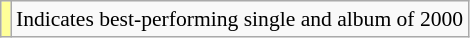<table class="wikitable" style="font-size:90%;">
<tr>
<td style="background-color:#FFFF99"></td>
<td>Indicates best-performing single and album of 2000</td>
</tr>
</table>
